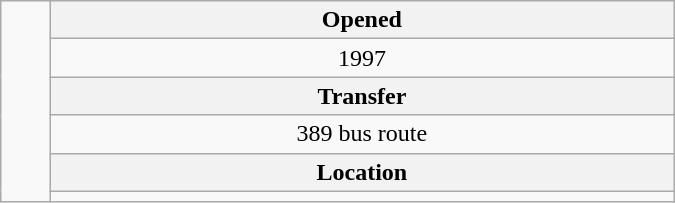<table class=wikitable style="text-align: center; width: 450px; float:right">
<tr>
<td rowspan="6"></td>
<th>Opened</th>
</tr>
<tr>
<td>1997</td>
</tr>
<tr>
<th>Transfer</th>
</tr>
<tr>
<td>389 bus route</td>
</tr>
<tr>
<th>Location</th>
</tr>
<tr>
<td></td>
</tr>
</table>
